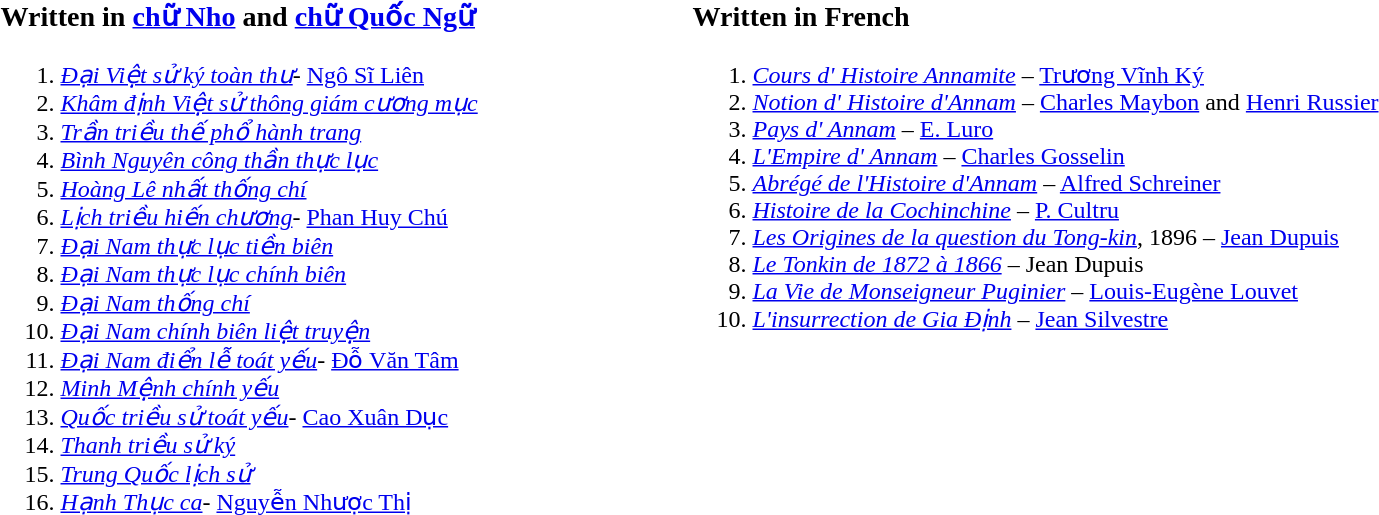<table>
<tr valign="top">
<td width=50%><br><h3>Written in <a href='#'>chữ Nho</a> and <a href='#'>chữ Quốc Ngữ</a></h3><ol><li><em><a href='#'>Đại Việt sử ký toàn thư</a></em>- <a href='#'>Ngô Sĩ Liên</a></li><li><em><a href='#'>Khâm định Việt sử thông giám cương mục</a></em></li><li><em><a href='#'>Trần triều thế phổ hành trang</a></em></li><li><em><a href='#'>Bình Nguyên công thần thực lục</a></em></li><li><em><a href='#'>Hoàng Lê nhất thống chí</a></em></li><li><em><a href='#'>Lịch triều hiến chương</a></em>- <a href='#'>Phan Huy Chú</a></li><li><em><a href='#'>Đại Nam thực lục tiền biên</a></em></li><li><em><a href='#'>Đại Nam thực lục chính biên</a></em></li><li><em><a href='#'>Đại Nam thống chí</a></em></li><li><em><a href='#'>Đại Nam chính biên liệt truyện</a></em></li><li><em><a href='#'>Đại Nam điển lễ toát yếu</a></em>- <a href='#'>Đỗ Văn Tâm</a></li><li><em><a href='#'>Minh Mệnh chính yếu</a></em></li><li><em><a href='#'>Quốc triều sử toát yếu</a></em>- <a href='#'>Cao Xuân Dục</a></li><li><em><a href='#'>Thanh triều sử ký</a></em></li><li><em><a href='#'>Trung Quốc lịch sử</a></em></li><li><em><a href='#'>Hạnh Thục ca</a></em>- <a href='#'>Nguyễn Nhược Thị</a></li></ol></td>
<td width=50%><br><h3>Written in French</h3><ol><li><em><a href='#'>Cours d' Histoire Annamite</a></em> – <a href='#'>Trương Vĩnh Ký</a></li><li><em><a href='#'>Notion d' Histoire d'Annam</a></em> – <a href='#'>Charles Maybon</a> and <a href='#'>Henri Russier</a></li><li><em><a href='#'>Pays d' Annam</a></em> – <a href='#'>E. Luro</a></li><li><em><a href='#'>L'Empire d' Annam</a></em> – <a href='#'>Charles Gosselin</a></li><li><em><a href='#'>Abrégé de l'Histoire d'Annam</a></em> – <a href='#'>Alfred Schreiner</a></li><li><em><a href='#'>Histoire de la Cochinchine</a></em> – <a href='#'>P. Cultru</a></li><li><em><a href='#'>Les Origines de la question du Tong-kin</a></em>, 1896 – <a href='#'>Jean Dupuis</a></li><li><em><a href='#'>Le Tonkin de 1872 à 1866</a></em> – Jean Dupuis</li><li><em><a href='#'>La Vie de Monseigneur Puginier</a></em> – <a href='#'>Louis-Eugène Louvet</a></li><li><em><a href='#'>L'insurrection de Gia Định</a></em> – <a href='#'>Jean Silvestre</a></li></ol></td>
</tr>
</table>
